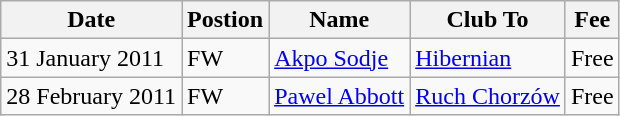<table class="wikitable">
<tr>
<th>Date</th>
<th>Postion</th>
<th>Name</th>
<th>Club To</th>
<th>Fee</th>
</tr>
<tr>
<td>31 January 2011</td>
<td>FW</td>
<td><a href='#'>Akpo Sodje</a></td>
<td><a href='#'>Hibernian</a></td>
<td>Free</td>
</tr>
<tr>
<td>28 February 2011</td>
<td>FW</td>
<td><a href='#'>Pawel Abbott</a></td>
<td><a href='#'>Ruch Chorzów</a></td>
<td>Free</td>
</tr>
</table>
